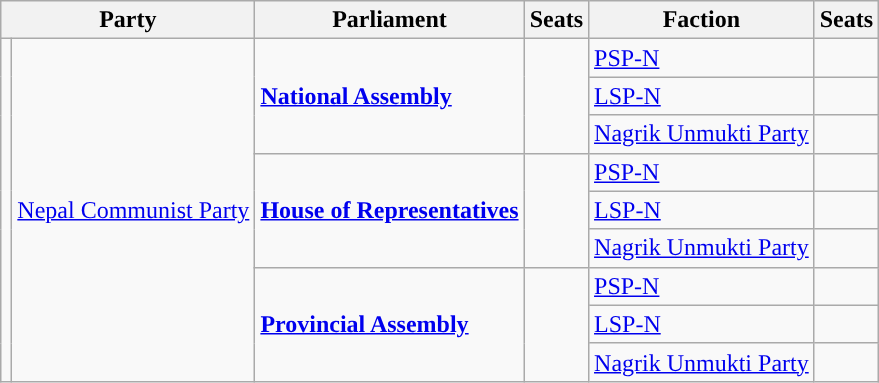<table class="wikitable">
<tr>
<th colspan="2">Party</th>
<th>Parliament</th>
<th>Seats</th>
<th>Faction</th>
<th>Seats</th>
</tr>
<tr>
<td rowspan="9"></td>
<td rowspan="9"><a href='#'>Nepal Communist Party</a></td>
<td rowspan="3"><strong><a href='#'>National Assembly</a></strong></td>
<td rowspan="3"></td>
<td><a href='#'>PSP-N</a></td>
<td></td>
</tr>
<tr>
<td><a href='#'>LSP-N</a></td>
<td></td>
</tr>
<tr>
<td><a href='#'>Nagrik Unmukti Party</a></td>
<td></td>
</tr>
<tr>
<td rowspan="3"><strong><a href='#'>House of Representatives</a></strong></td>
<td rowspan="3"></td>
<td><a href='#'>PSP-N</a></td>
<td></td>
</tr>
<tr>
<td><a href='#'>LSP-N</a></td>
<td></td>
</tr>
<tr>
<td><a href='#'>Nagrik Unmukti Party</a></td>
<td></td>
</tr>
<tr>
<td rowspan="3"><strong><a href='#'>Provincial Assembly</a></strong></td>
<td rowspan="3"></td>
<td><a href='#'>PSP-N</a></td>
<td></td>
</tr>
<tr>
<td><a href='#'>LSP-N</a></td>
<td></td>
</tr>
<tr>
<td><a href='#'>Nagrik Unmukti Party</a></td>
<td></td>
</tr>
</table>
